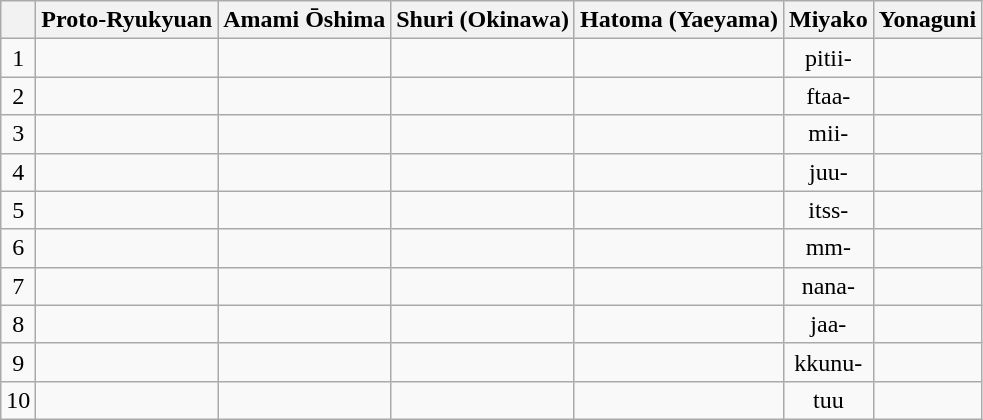<table class="wikitable" style="text-align: center;">
<tr>
<th></th>
<th>Proto-Ryukyuan</th>
<th>Amami Ōshima</th>
<th>Shuri (Okinawa)</th>
<th>Hatoma (Yaeyama)</th>
<th>Miyako</th>
<th>Yonaguni</th>
</tr>
<tr>
<td>1</td>
<td></td>
<td></td>
<td></td>
<td></td>
<td>pitii-</td>
<td></td>
</tr>
<tr>
<td>2</td>
<td></td>
<td></td>
<td></td>
<td></td>
<td>ftaa-</td>
<td></td>
</tr>
<tr>
<td>3</td>
<td></td>
<td></td>
<td></td>
<td></td>
<td>mii-</td>
<td></td>
</tr>
<tr>
<td>4</td>
<td></td>
<td></td>
<td></td>
<td></td>
<td>juu-</td>
<td></td>
</tr>
<tr>
<td>5</td>
<td></td>
<td></td>
<td></td>
<td></td>
<td>itss-</td>
<td></td>
</tr>
<tr>
<td>6</td>
<td></td>
<td></td>
<td></td>
<td></td>
<td>mm-</td>
<td></td>
</tr>
<tr>
<td>7</td>
<td></td>
<td></td>
<td></td>
<td></td>
<td>nana-</td>
<td></td>
</tr>
<tr>
<td>8</td>
<td></td>
<td></td>
<td></td>
<td></td>
<td>jaa-</td>
<td></td>
</tr>
<tr>
<td>9</td>
<td></td>
<td></td>
<td></td>
<td></td>
<td>kkunu-</td>
<td></td>
</tr>
<tr>
<td>10</td>
<td></td>
<td></td>
<td></td>
<td></td>
<td>tuu</td>
<td></td>
</tr>
</table>
